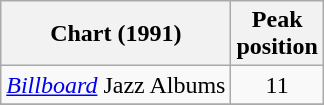<table class="wikitable">
<tr>
<th>Chart (1991)</th>
<th>Peak<br>position</th>
</tr>
<tr>
<td><em><a href='#'>Billboard</a></em> Jazz Albums</td>
<td align=center>11</td>
</tr>
<tr>
</tr>
</table>
